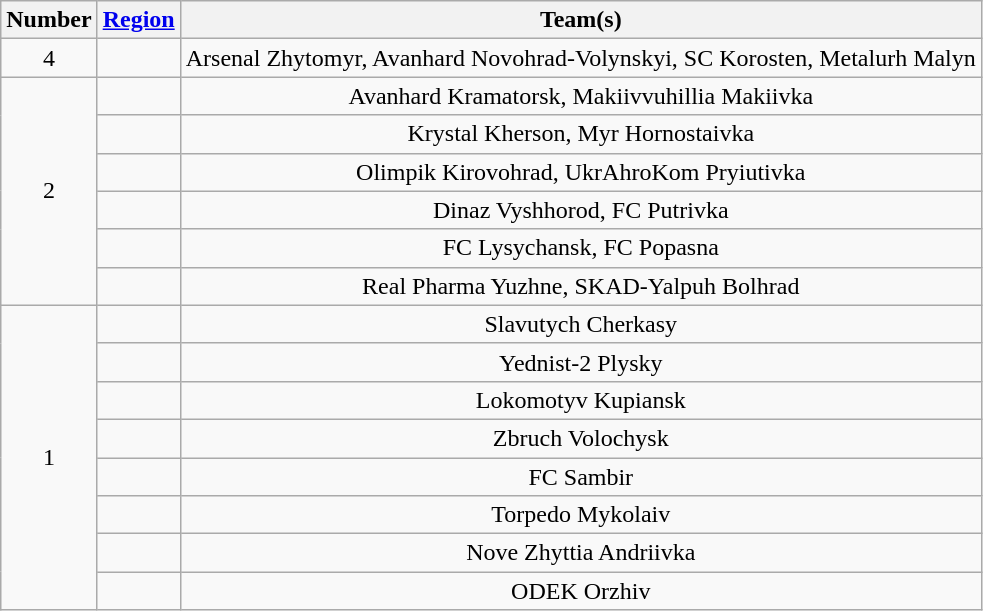<table class="wikitable" style="text-align:center">
<tr>
<th>Number</th>
<th><a href='#'>Region</a></th>
<th>Team(s)</th>
</tr>
<tr>
<td rowspan="1">4</td>
<td align="left"></td>
<td>Arsenal Zhytomyr, Avanhard Novohrad-Volynskyi, SC Korosten, Metalurh Malyn</td>
</tr>
<tr>
<td rowspan="6">2</td>
<td align="left"></td>
<td>Avanhard Kramatorsk, Makiivvuhillia Makiivka</td>
</tr>
<tr>
<td align="left"></td>
<td>Krystal Kherson, Myr Hornostaivka</td>
</tr>
<tr>
<td align="left"></td>
<td>Olimpik Kirovohrad, UkrAhroKom Pryiutivka</td>
</tr>
<tr>
<td align="left"></td>
<td>Dinaz Vyshhorod, FC Putrivka</td>
</tr>
<tr>
<td align="left"></td>
<td>FC Lysychansk, FC Popasna</td>
</tr>
<tr>
<td align="left"></td>
<td>Real Pharma Yuzhne, SKAD-Yalpuh Bolhrad</td>
</tr>
<tr>
<td rowspan="16">1</td>
<td align="left"></td>
<td>Slavutych Cherkasy</td>
</tr>
<tr>
<td align="left"></td>
<td>Yednist-2 Plysky</td>
</tr>
<tr>
<td align="left"></td>
<td>Lokomotyv Kupiansk</td>
</tr>
<tr>
<td align="left"></td>
<td>Zbruch Volochysk</td>
</tr>
<tr>
<td align="left"></td>
<td>FC Sambir</td>
</tr>
<tr>
<td align="left"></td>
<td>Torpedo Mykolaiv</td>
</tr>
<tr>
<td align="left"></td>
<td>Nove Zhyttia Andriivka</td>
</tr>
<tr>
<td align="left"></td>
<td>ODEK Orzhiv</td>
</tr>
</table>
